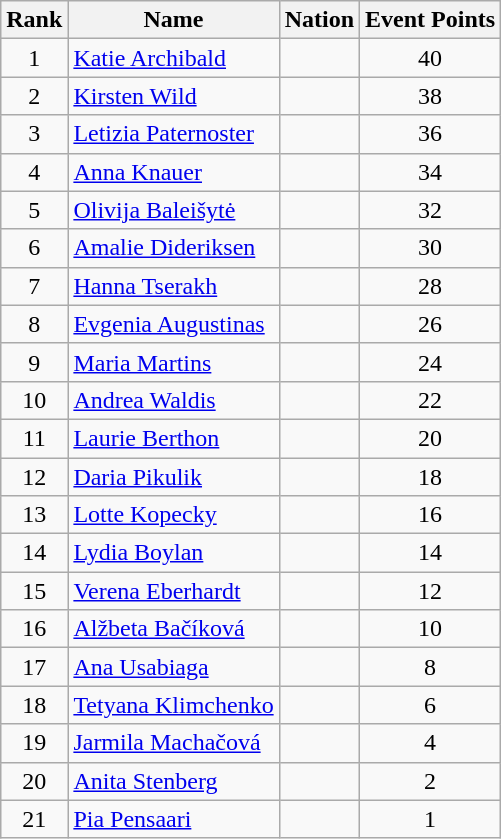<table class="wikitable sortable" style="text-align:center">
<tr>
<th>Rank</th>
<th>Name</th>
<th>Nation</th>
<th>Event Points</th>
</tr>
<tr>
<td>1</td>
<td align=left><a href='#'>Katie Archibald</a></td>
<td align=left></td>
<td>40</td>
</tr>
<tr>
<td>2</td>
<td align=left><a href='#'>Kirsten Wild</a></td>
<td align=left></td>
<td>38</td>
</tr>
<tr>
<td>3</td>
<td align=left><a href='#'>Letizia Paternoster</a></td>
<td align=left></td>
<td>36</td>
</tr>
<tr>
<td>4</td>
<td align=left><a href='#'>Anna Knauer</a></td>
<td align=left></td>
<td>34</td>
</tr>
<tr>
<td>5</td>
<td align=left><a href='#'>Olivija Baleišytė</a></td>
<td align=left></td>
<td>32</td>
</tr>
<tr>
<td>6</td>
<td align=left><a href='#'>Amalie Dideriksen</a></td>
<td align=left></td>
<td>30</td>
</tr>
<tr>
<td>7</td>
<td align=left><a href='#'>Hanna Tserakh</a></td>
<td align=left></td>
<td>28</td>
</tr>
<tr>
<td>8</td>
<td align=left><a href='#'>Evgenia Augustinas</a></td>
<td align=left></td>
<td>26</td>
</tr>
<tr>
<td>9</td>
<td align=left><a href='#'>Maria Martins</a></td>
<td align=left></td>
<td>24</td>
</tr>
<tr>
<td>10</td>
<td align=left><a href='#'>Andrea Waldis</a></td>
<td align=left></td>
<td>22</td>
</tr>
<tr>
<td>11</td>
<td align=left><a href='#'>Laurie Berthon</a></td>
<td align=left></td>
<td>20</td>
</tr>
<tr>
<td>12</td>
<td align=left><a href='#'>Daria Pikulik</a></td>
<td align=left></td>
<td>18</td>
</tr>
<tr>
<td>13</td>
<td align=left><a href='#'>Lotte Kopecky</a></td>
<td align=left></td>
<td>16</td>
</tr>
<tr>
<td>14</td>
<td align=left><a href='#'>Lydia Boylan</a></td>
<td align=left></td>
<td>14</td>
</tr>
<tr>
<td>15</td>
<td align=left><a href='#'>Verena Eberhardt</a></td>
<td align=left></td>
<td>12</td>
</tr>
<tr>
<td>16</td>
<td align=left><a href='#'>Alžbeta Bačíková</a></td>
<td align=left></td>
<td>10</td>
</tr>
<tr>
<td>17</td>
<td align=left><a href='#'>Ana Usabiaga</a></td>
<td align=left></td>
<td>8</td>
</tr>
<tr>
<td>18</td>
<td align=left><a href='#'>Tetyana Klimchenko</a></td>
<td align=left></td>
<td>6</td>
</tr>
<tr>
<td>19</td>
<td align=left><a href='#'>Jarmila Machačová</a></td>
<td align=left></td>
<td>4</td>
</tr>
<tr>
<td>20</td>
<td align=left><a href='#'>Anita Stenberg</a></td>
<td align=left></td>
<td>2</td>
</tr>
<tr>
<td>21</td>
<td align=left><a href='#'>Pia Pensaari</a></td>
<td align=left></td>
<td>1</td>
</tr>
</table>
